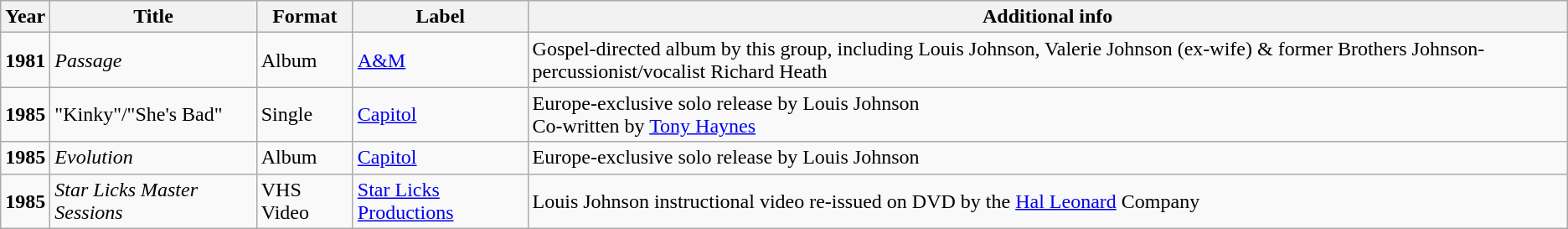<table class=wikitable>
<tr>
<th>Year</th>
<th>Title</th>
<th>Format</th>
<th>Label</th>
<th>Additional info</th>
</tr>
<tr>
<td><strong>1981</strong></td>
<td><em>Passage</em></td>
<td>Album</td>
<td><a href='#'>A&M</a></td>
<td>Gospel-directed album by this group, including Louis Johnson, Valerie Johnson (ex-wife) & former Brothers Johnson-percussionist/vocalist Richard Heath</td>
</tr>
<tr>
<td><strong>1985</strong></td>
<td>"Kinky"/"She's Bad"</td>
<td>Single</td>
<td><a href='#'>Capitol</a></td>
<td>Europe-exclusive solo release by Louis Johnson<br>Co-written by <a href='#'>Tony Haynes</a></td>
</tr>
<tr>
<td><strong>1985</strong></td>
<td><em>Evolution</em></td>
<td>Album</td>
<td><a href='#'>Capitol</a></td>
<td>Europe-exclusive solo release by Louis Johnson</td>
</tr>
<tr>
<td><strong>1985</strong></td>
<td><em>Star Licks Master Sessions</em></td>
<td>VHS Video</td>
<td><a href='#'>Star Licks Productions</a></td>
<td>Louis Johnson instructional video re-issued on DVD by the <a href='#'>Hal Leonard</a> Company<br></td>
</tr>
</table>
